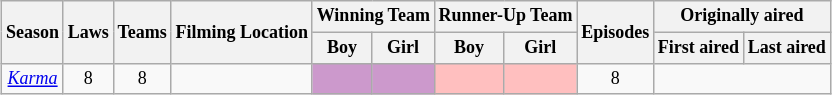<table class="wikitable" style="margin: auto; text-align: center; font-size: 9pt; white-space:nowrap">
<tr>
<th rowspan="2">Season</th>
<th rowspan="2">Laws</th>
<th rowspan="2">Teams</th>
<th rowspan="2">Filming Location</th>
<th colspan="2">Winning Team</th>
<th colspan="2">Runner-Up Team</th>
<th rowspan="2">Episodes</th>
<th colspan="2">Originally aired</th>
</tr>
<tr>
<th>Boy</th>
<th>Girl</th>
<th>Boy</th>
<th>Girl</th>
<th>First aired</th>
<th>Last aired</th>
</tr>
<tr>
<td><em><a href='#'>Karma</a></em></td>
<td>8</td>
<td>8</td>
<td></td>
<td style="background:#c9c;"></td>
<td style="background:#c9c;"></td>
<td style="background:#FFBFBF"></td>
<td style="background:#FFBFBF"></td>
<td>8</td>
<td colspan=2></td>
</tr>
</table>
